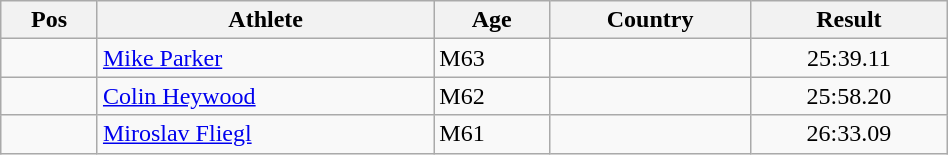<table class="wikitable"  style="text-align:center; width:50%;">
<tr>
<th>Pos</th>
<th>Athlete</th>
<th>Age</th>
<th>Country</th>
<th>Result</th>
</tr>
<tr>
<td align=center></td>
<td align=left><a href='#'>Mike Parker</a></td>
<td align=left>M63</td>
<td align=left></td>
<td>25:39.11</td>
</tr>
<tr>
<td align=center></td>
<td align=left><a href='#'>Colin Heywood</a></td>
<td align=left>M62</td>
<td align=left></td>
<td>25:58.20</td>
</tr>
<tr>
<td align=center></td>
<td align=left><a href='#'>Miroslav Fliegl</a></td>
<td align=left>M61</td>
<td align=left></td>
<td>26:33.09</td>
</tr>
</table>
